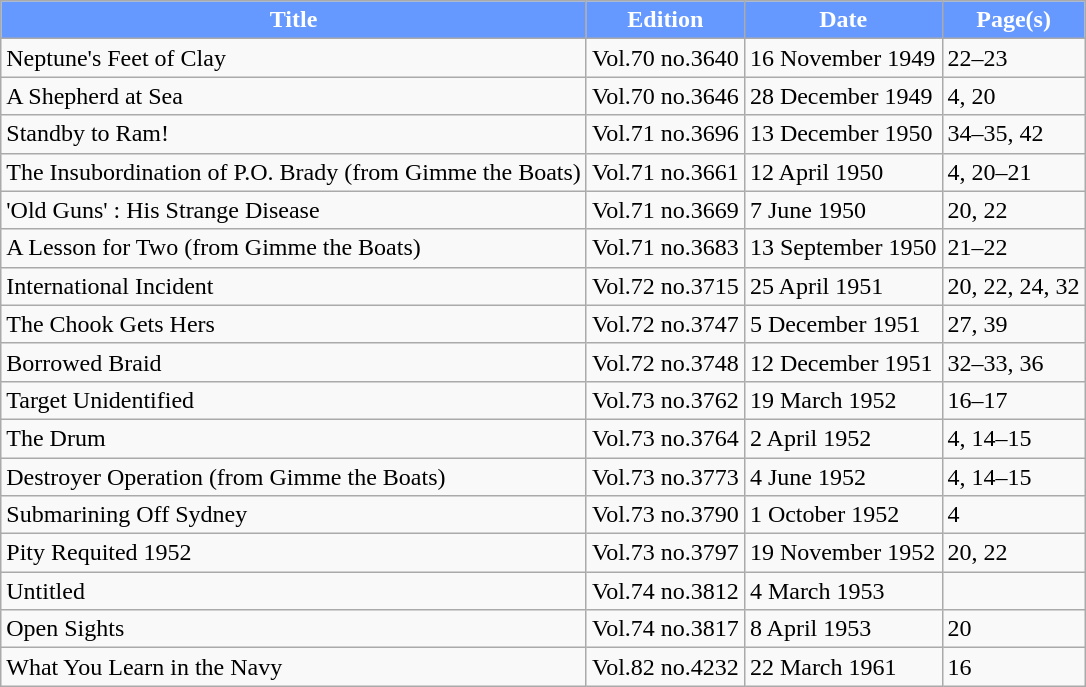<table class="wikitable">
<tr>
<th style="background:#6699ff;color:white;">Title</th>
<th style="background:#6699ff;color:white;">Edition</th>
<th style="background:#6699ff;color:white;">Date</th>
<th style="background:#6699ff;color:white;">Page(s)</th>
</tr>
<tr>
<td>Neptune's Feet of Clay</td>
<td>Vol.70 no.3640</td>
<td>16 November 1949</td>
<td>22–23</td>
</tr>
<tr>
<td>A Shepherd at Sea</td>
<td>Vol.70 no.3646</td>
<td>28 December 1949</td>
<td>4, 20</td>
</tr>
<tr>
<td>Standby to Ram!</td>
<td>Vol.71 no.3696</td>
<td>13 December 1950</td>
<td>34–35, 42</td>
</tr>
<tr>
<td>The Insubordination of P.O. Brady (from Gimme the Boats)</td>
<td>Vol.71 no.3661</td>
<td>12 April 1950</td>
<td>4, 20–21</td>
</tr>
<tr>
<td>'Old Guns' : His Strange Disease</td>
<td>Vol.71 no.3669</td>
<td>7 June 1950</td>
<td>20, 22</td>
</tr>
<tr>
<td>A Lesson for Two (from Gimme the Boats)</td>
<td>Vol.71 no.3683</td>
<td>13 September 1950</td>
<td>21–22</td>
</tr>
<tr>
<td>International Incident</td>
<td>Vol.72 no.3715</td>
<td>25 April 1951</td>
<td>20, 22, 24, 32</td>
</tr>
<tr>
<td>The Chook Gets Hers</td>
<td>Vol.72 no.3747</td>
<td>5 December 1951</td>
<td>27, 39</td>
</tr>
<tr>
<td>Borrowed Braid</td>
<td>Vol.72 no.3748</td>
<td>12 December 1951</td>
<td>32–33, 36</td>
</tr>
<tr>
<td>Target Unidentified</td>
<td>Vol.73 no.3762</td>
<td>19 March 1952</td>
<td>16–17</td>
</tr>
<tr>
<td>The Drum</td>
<td>Vol.73 no.3764</td>
<td>2 April 1952</td>
<td>4, 14–15</td>
</tr>
<tr>
<td>Destroyer Operation (from Gimme the Boats)</td>
<td>Vol.73 no.3773</td>
<td>4 June 1952</td>
<td>4, 14–15</td>
</tr>
<tr>
<td>Submarining Off Sydney</td>
<td>Vol.73 no.3790</td>
<td>1 October 1952</td>
<td>4</td>
</tr>
<tr>
<td>Pity Requited 1952</td>
<td>Vol.73 no.3797</td>
<td>19 November 1952</td>
<td>20, 22</td>
</tr>
<tr>
<td>Untitled</td>
<td>Vol.74 no.3812</td>
<td>4 March 1953</td>
</tr>
<tr>
<td>Open Sights</td>
<td>Vol.74 no.3817</td>
<td>8 April 1953</td>
<td>20</td>
</tr>
<tr>
<td>What You Learn in the Navy</td>
<td>Vol.82 no.4232</td>
<td>22 March 1961</td>
<td>16</td>
</tr>
</table>
